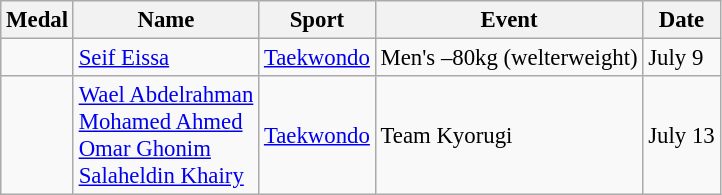<table class="wikitable sortable" style="font-size: 95%;">
<tr>
<th>Medal</th>
<th>Name</th>
<th>Sport</th>
<th>Event</th>
<th>Date</th>
</tr>
<tr>
<td></td>
<td><a href='#'>Seif Eissa</a></td>
<td><a href='#'>Taekwondo</a></td>
<td>Men's –80kg (welterweight)</td>
<td>July 9</td>
</tr>
<tr>
<td></td>
<td><a href='#'>Wael Abdelrahman</a><br><a href='#'>Mohamed Ahmed</a><br><a href='#'>Omar Ghonim</a><br><a href='#'>Salaheldin Khairy</a></td>
<td><a href='#'>Taekwondo</a></td>
<td>Team Kyorugi</td>
<td>July 13</td>
</tr>
</table>
